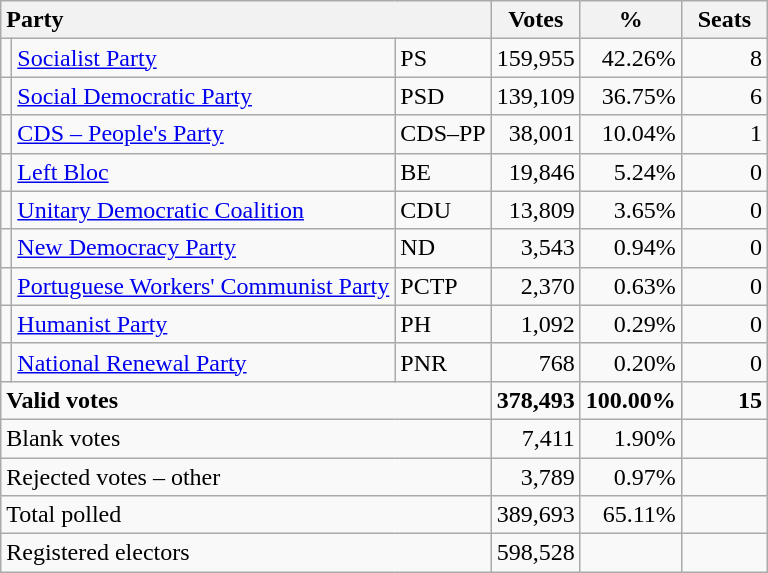<table class="wikitable" border="1" style="text-align:right;">
<tr>
<th style="text-align:left;" colspan=3>Party</th>
<th align=center width="50">Votes</th>
<th align=center width="50">%</th>
<th align=center width="50">Seats</th>
</tr>
<tr>
<td></td>
<td align=left><a href='#'>Socialist Party</a></td>
<td align=left>PS</td>
<td>159,955</td>
<td>42.26%</td>
<td>8</td>
</tr>
<tr>
<td></td>
<td align=left><a href='#'>Social Democratic Party</a></td>
<td align=left>PSD</td>
<td>139,109</td>
<td>36.75%</td>
<td>6</td>
</tr>
<tr>
<td></td>
<td align=left><a href='#'>CDS – People's Party</a></td>
<td align=left style="white-space: nowrap;">CDS–PP</td>
<td>38,001</td>
<td>10.04%</td>
<td>1</td>
</tr>
<tr>
<td></td>
<td align=left><a href='#'>Left Bloc</a></td>
<td align=left>BE</td>
<td>19,846</td>
<td>5.24%</td>
<td>0</td>
</tr>
<tr>
<td></td>
<td align=left style="white-space: nowrap;"><a href='#'>Unitary Democratic Coalition</a></td>
<td align=left>CDU</td>
<td>13,809</td>
<td>3.65%</td>
<td>0</td>
</tr>
<tr>
<td></td>
<td align=left><a href='#'>New Democracy Party</a></td>
<td align=left>ND</td>
<td>3,543</td>
<td>0.94%</td>
<td>0</td>
</tr>
<tr>
<td></td>
<td align=left><a href='#'>Portuguese Workers' Communist Party</a></td>
<td align=left>PCTP</td>
<td>2,370</td>
<td>0.63%</td>
<td>0</td>
</tr>
<tr>
<td></td>
<td align=left><a href='#'>Humanist Party</a></td>
<td align=left>PH</td>
<td>1,092</td>
<td>0.29%</td>
<td>0</td>
</tr>
<tr>
<td></td>
<td align=left><a href='#'>National Renewal Party</a></td>
<td align=left>PNR</td>
<td>768</td>
<td>0.20%</td>
<td>0</td>
</tr>
<tr style="font-weight:bold">
<td align=left colspan=3>Valid votes</td>
<td>378,493</td>
<td>100.00%</td>
<td>15</td>
</tr>
<tr>
<td align=left colspan=3>Blank votes</td>
<td>7,411</td>
<td>1.90%</td>
<td></td>
</tr>
<tr>
<td align=left colspan=3>Rejected votes – other</td>
<td>3,789</td>
<td>0.97%</td>
<td></td>
</tr>
<tr>
<td align=left colspan=3>Total polled</td>
<td>389,693</td>
<td>65.11%</td>
<td></td>
</tr>
<tr>
<td align=left colspan=3>Registered electors</td>
<td>598,528</td>
<td></td>
<td></td>
</tr>
</table>
